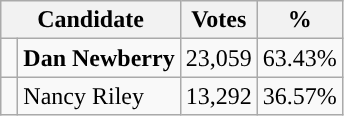<table class="wikitable">
<tr>
<th colspan="2" rowspan="1" align="center" valign="top"><strong>Candidate</strong></th>
<th valign="top"><strong>Votes</strong></th>
<th valign="top"><strong>%</strong></th>
</tr>
<tr>
<td style="background-color:"> </td>
<td><strong>Dan Newberry</strong></td>
<td>23,059</td>
<td>63.43%</td>
</tr>
<tr>
<td style="background-color:"> </td>
<td>Nancy Riley</td>
<td>13,292</td>
<td>36.57%</td>
</tr>
</table>
